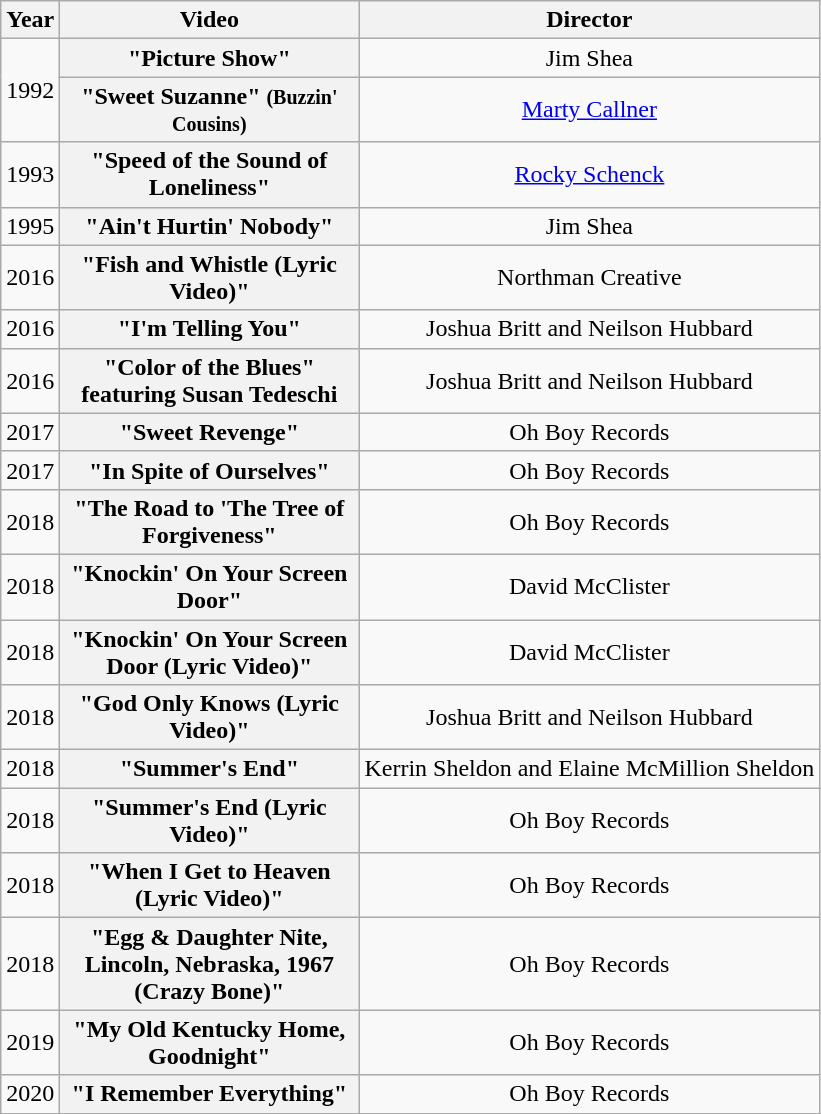<table class="wikitable" style="text-align:center;">
<tr>
<th>Year</th>
<th style="width:12em;">Video</th>
<th>Director</th>
</tr>
<tr>
<td rowspan="2">1992</td>
<th scope="row">"Picture Show"</th>
<td>Jim Shea</td>
</tr>
<tr>
<th scope="row">"Sweet Suzanne" <small>(Buzzin' Cousins)</small></th>
<td><a href='#'>Marty Callner</a></td>
</tr>
<tr>
<td>1993</td>
<th scope="row">"Speed of the Sound of Loneliness" </th>
<td><a href='#'>Rocky Schenck</a></td>
</tr>
<tr>
<td>1995</td>
<th scope="row">"Ain't Hurtin' Nobody"</th>
<td>Jim Shea</td>
</tr>
<tr>
<td>2016</td>
<th scope="row">"Fish and Whistle (Lyric Video)"</th>
<td>Northman Creative</td>
</tr>
<tr>
<td>2016</td>
<th scope="row">"I'm Telling You"<br></th>
<td>Joshua Britt and Neilson Hubbard</td>
</tr>
<tr>
<td>2016</td>
<th scope="row">"Color of the Blues" featuring Susan Tedeschi</th>
<td>Joshua Britt and Neilson Hubbard</td>
</tr>
<tr>
<td>2017</td>
<th scope="row">"Sweet Revenge"</th>
<td>Oh Boy Records</td>
</tr>
<tr>
<td>2017</td>
<th scope="row">"In Spite of Ourselves"</th>
<td>Oh Boy Records</td>
</tr>
<tr>
<td>2018</td>
<th scope="row">"The Road to 'The Tree of Forgiveness"</th>
<td>Oh Boy Records</td>
</tr>
<tr>
<td>2018</td>
<th scope="row">"Knockin' On Your Screen Door"</th>
<td>David McClister</td>
</tr>
<tr>
<td>2018</td>
<th scope="row">"Knockin' On Your Screen Door (Lyric Video)"</th>
<td>David McClister</td>
</tr>
<tr>
<td>2018</td>
<th scope="row">"God Only Knows (Lyric Video)"</th>
<td>Joshua Britt and Neilson Hubbard</td>
</tr>
<tr>
<td>2018</td>
<th scope="row">"Summer's End"</th>
<td>Kerrin Sheldon and Elaine McMillion Sheldon</td>
</tr>
<tr>
<td>2018</td>
<th scope="row">"Summer's End (Lyric Video)"</th>
<td>Oh Boy Records</td>
</tr>
<tr>
<td>2018</td>
<th scope="row">"When I Get to Heaven (Lyric Video)"</th>
<td>Oh Boy Records</td>
</tr>
<tr>
<td>2018</td>
<th scope="row">"Egg & Daughter Nite, Lincoln, Nebraska, 1967 (Crazy Bone)"</th>
<td>Oh Boy Records</td>
</tr>
<tr>
<td>2019</td>
<th scope="row">"My Old Kentucky Home, Goodnight"</th>
<td>Oh Boy Records</td>
</tr>
<tr>
<td>2020</td>
<th scope="row">"I Remember Everything"</th>
<td>Oh Boy Records</td>
</tr>
</table>
